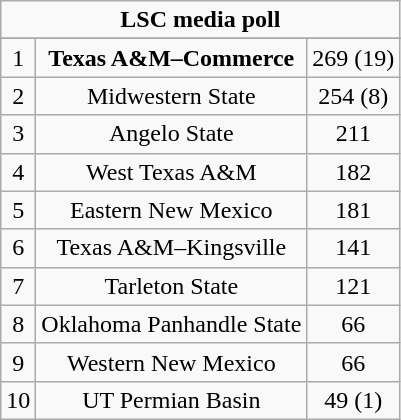<table class="wikitable" style="display: inline-table;">
<tr>
<td align="center" Colspan="3"><strong>LSC media poll</strong></td>
</tr>
<tr align="center">
</tr>
<tr align="center">
<td>1</td>
<td><strong>Texas A&M–Commerce</strong></td>
<td>269 (19)</td>
</tr>
<tr align="center">
<td>2</td>
<td>Midwestern State</td>
<td>254 (8)</td>
</tr>
<tr align="center">
<td>3</td>
<td>Angelo State</td>
<td>211</td>
</tr>
<tr align="center">
<td>4</td>
<td>West Texas A&M</td>
<td>182</td>
</tr>
<tr align="center">
<td>5</td>
<td>Eastern New Mexico</td>
<td>181</td>
</tr>
<tr align="center">
<td>6</td>
<td>Texas A&M–Kingsville</td>
<td>141</td>
</tr>
<tr align="center">
<td>7</td>
<td>Tarleton State</td>
<td>121</td>
</tr>
<tr align="center">
<td>8</td>
<td>Oklahoma Panhandle State</td>
<td>66</td>
</tr>
<tr align="center">
<td>9</td>
<td>Western New Mexico</td>
<td>66</td>
</tr>
<tr align="center">
<td>10</td>
<td>UT Permian Basin</td>
<td>49 (1)</td>
</tr>
</table>
